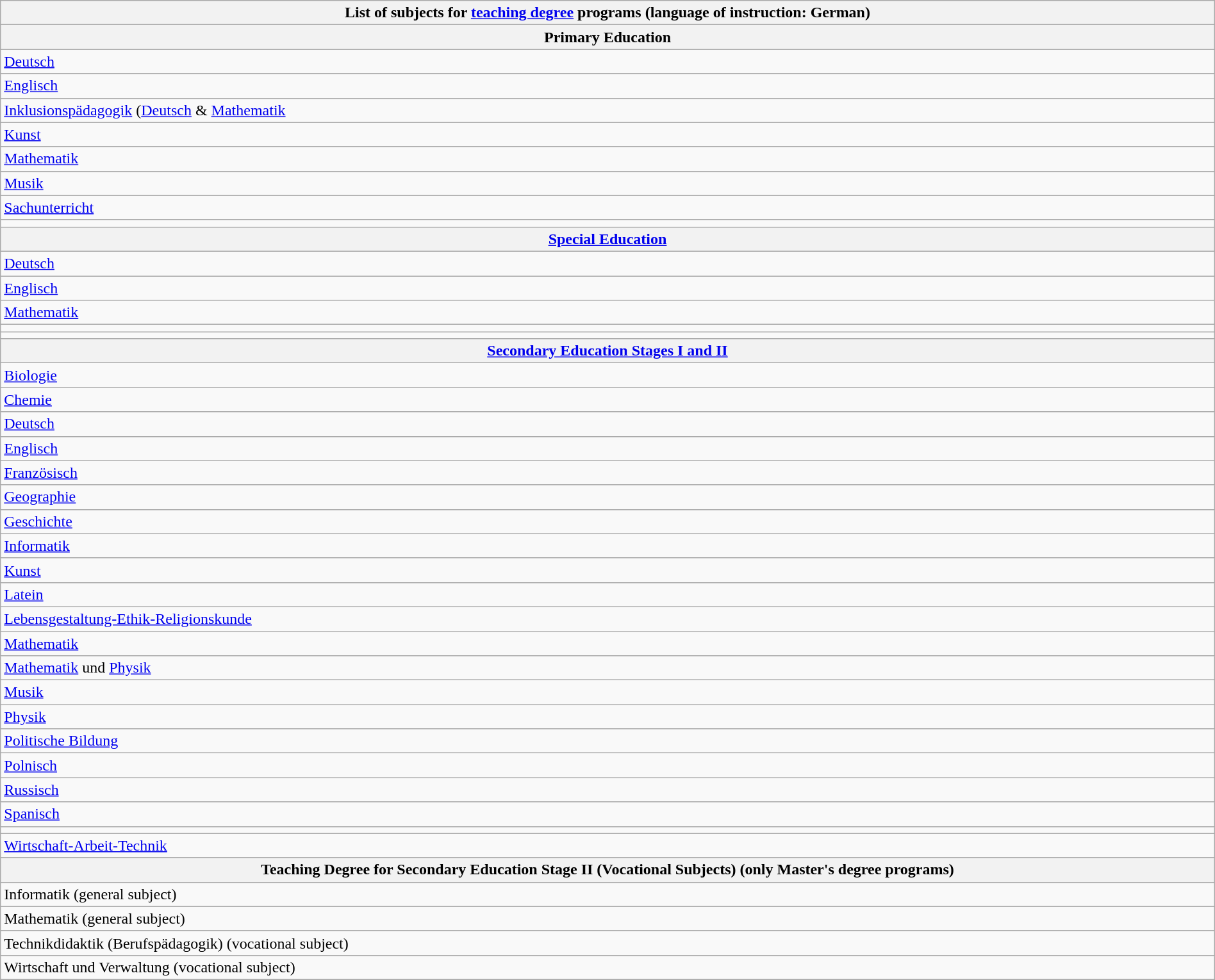<table class="wikitable  mw-collapsible mw-collapsed" width="100%">
<tr>
<th>List of subjects for <a href='#'>teaching degree</a> programs (language of instruction: German)</th>
</tr>
<tr>
<th>Primary Education</th>
</tr>
<tr>
<td><a href='#'>Deutsch</a></td>
</tr>
<tr>
<td><a href='#'>Englisch</a></td>
</tr>
<tr>
<td><a href='#'>Inklusionspädagogik</a> (<a href='#'>Deutsch</a> & <a href='#'>Mathematik</a></td>
</tr>
<tr>
<td><a href='#'>Kunst</a></td>
</tr>
<tr>
<td><a href='#'>Mathematik</a></td>
</tr>
<tr>
<td><a href='#'>Musik</a></td>
</tr>
<tr>
<td><a href='#'>Sachunterricht</a></td>
</tr>
<tr>
<td></td>
</tr>
<tr>
<th><a href='#'>Special Education</a></th>
</tr>
<tr>
<td><a href='#'>Deutsch</a></td>
</tr>
<tr>
<td><a href='#'>Englisch</a></td>
</tr>
<tr>
<td><a href='#'>Mathematik</a></td>
</tr>
<tr>
<td></td>
</tr>
<tr>
<td></td>
</tr>
<tr>
<th><strong><a href='#'>Secondary Education Stages I and II</a></strong></th>
</tr>
<tr>
<td><a href='#'>Biologie</a></td>
</tr>
<tr>
<td><a href='#'>Chemie</a></td>
</tr>
<tr>
<td><a href='#'>Deutsch</a></td>
</tr>
<tr>
<td><a href='#'>Englisch</a></td>
</tr>
<tr>
<td><a href='#'>Französisch</a></td>
</tr>
<tr>
<td><a href='#'>Geographie</a></td>
</tr>
<tr>
<td><a href='#'>Geschichte</a></td>
</tr>
<tr>
<td><a href='#'>Informatik</a></td>
</tr>
<tr>
<td><a href='#'>Kunst</a></td>
</tr>
<tr>
<td><a href='#'>Latein</a></td>
</tr>
<tr>
<td><a href='#'>Lebensgestaltung-Ethik-Religionskunde</a></td>
</tr>
<tr>
<td><a href='#'>Mathematik</a></td>
</tr>
<tr>
<td><a href='#'>Mathematik</a> und <a href='#'>Physik</a></td>
</tr>
<tr>
<td><a href='#'>Musik</a></td>
</tr>
<tr>
<td><a href='#'>Physik</a></td>
</tr>
<tr>
<td><a href='#'>Politische Bildung</a></td>
</tr>
<tr>
<td><a href='#'>Polnisch</a></td>
</tr>
<tr>
<td><a href='#'>Russisch</a></td>
</tr>
<tr>
<td><a href='#'>Spanisch</a></td>
</tr>
<tr>
<td></td>
</tr>
<tr>
<td><a href='#'>Wirtschaft-Arbeit-Technik</a></td>
</tr>
<tr>
<th><strong>Teaching Degree for Secondary Education Stage II (Vocational Subjects) (only Master's degree programs)</strong></th>
</tr>
<tr>
<td>Informatik (general subject)</td>
</tr>
<tr>
<td>Mathematik (general subject)</td>
</tr>
<tr>
<td>Technikdidaktik (Berufspädagogik) (vocational subject)</td>
</tr>
<tr>
<td>Wirtschaft und Verwaltung (vocational subject)</td>
</tr>
<tr>
</tr>
</table>
